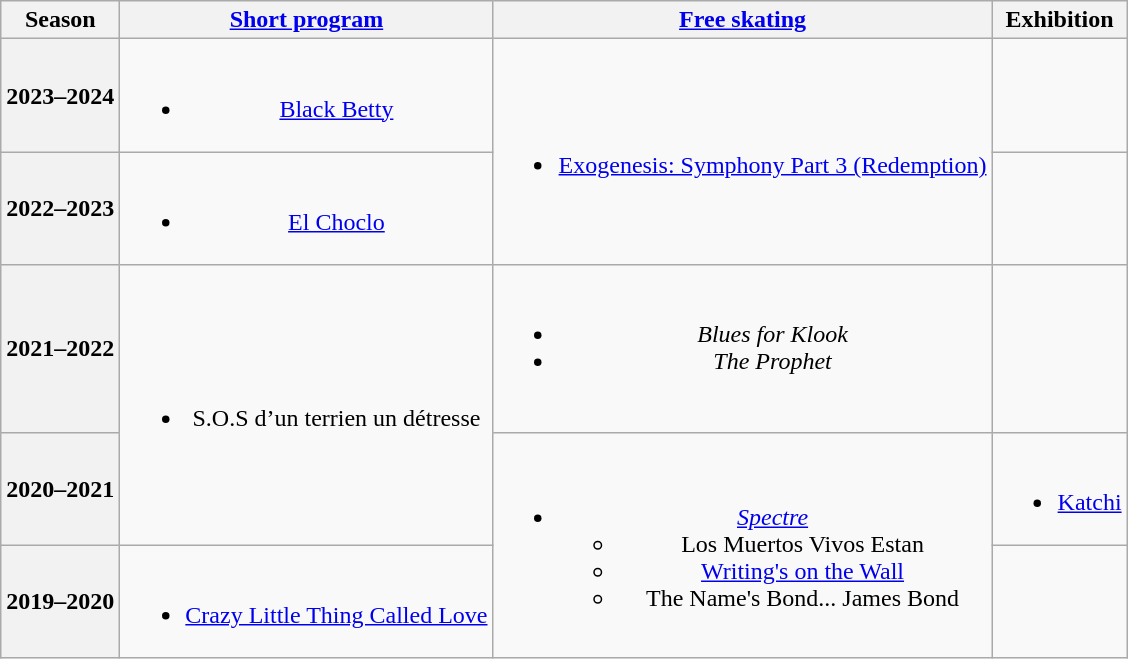<table class=wikitable style=text-align:center>
<tr>
<th>Season</th>
<th><a href='#'>Short program</a></th>
<th><a href='#'>Free skating</a></th>
<th>Exhibition</th>
</tr>
<tr>
<th>2023–2024 <br> </th>
<td><br><ul><li><a href='#'>Black Betty</a> <br></li></ul></td>
<td rowspan=2><br><ul><li><a href='#'>Exogenesis: Symphony Part 3 (Redemption)</a> <br></li></ul></td>
<td></td>
</tr>
<tr>
<th>2022–2023 <br> </th>
<td><br><ul><li><a href='#'>El Choclo</a> <br></li></ul></td>
<td></td>
</tr>
<tr>
<th>2021–2022 <br> </th>
<td rowspan=2><br><ul><li>S.O.S d’un terrien un détresse <br></li></ul></td>
<td><br><ul><li><em>Blues for Klook</em><br></li><li><em>The Prophet </em><br><br></li></ul></td>
<td></td>
</tr>
<tr>
<th>2020–2021 <br> </th>
<td rowspan=2><br><ul><li><em><a href='#'>Spectre</a></em><ul><li>Los Muertos Vivos Estan <br></li><li><a href='#'>Writing's on the Wall</a> <br></li><li>The Name's Bond... James Bond <br></li></ul></li></ul></td>
<td><br><ul><li><a href='#'>Katchi</a> <br></li></ul></td>
</tr>
<tr>
<th>2019–2020 <br> </th>
<td><br><ul><li><a href='#'>Crazy Little Thing Called Love</a> <br></li></ul></td>
<td></td>
</tr>
</table>
